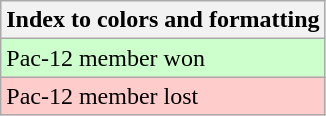<table class="wikitable">
<tr>
<th>Index to colors and formatting</th>
</tr>
<tr style="background:#cfc;">
<td>Pac-12 member won</td>
</tr>
<tr style="background:#fcc;">
<td>Pac-12 member lost</td>
</tr>
</table>
